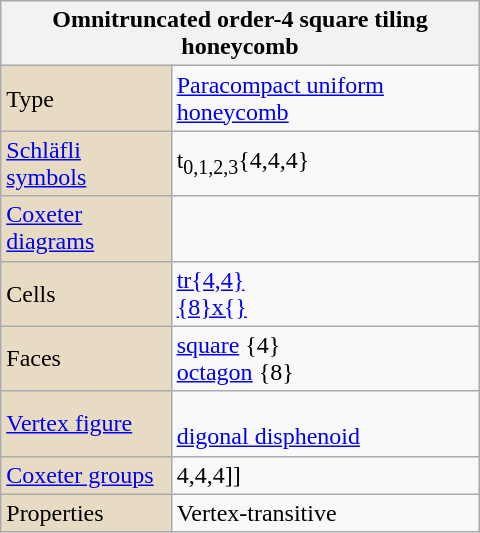<table class="wikitable" align="right" style="margin-left:10px" width="320">
<tr>
<th bgcolor=#e7dcc3 colspan=2>Omnitruncated order-4 square tiling honeycomb</th>
</tr>
<tr>
<td bgcolor=#e7dcc3>Type</td>
<td><a href='#'>Paracompact uniform honeycomb</a></td>
</tr>
<tr>
<td bgcolor=#e7dcc3><a href='#'>Schläfli symbols</a></td>
<td>t<sub>0,1,2,3</sub>{4,4,4}</td>
</tr>
<tr>
<td bgcolor=#e7dcc3><a href='#'>Coxeter diagrams</a></td>
<td></td>
</tr>
<tr>
<td bgcolor=#e7dcc3>Cells</td>
<td><a href='#'>tr{4,4}</a> <br><a href='#'>{8}x{}</a> </td>
</tr>
<tr>
<td bgcolor=#e7dcc3>Faces</td>
<td><a href='#'>square</a> {4}<br><a href='#'>octagon</a> {8}</td>
</tr>
<tr>
<td bgcolor=#e7dcc3><a href='#'>Vertex figure</a></td>
<td><br><a href='#'>digonal disphenoid</a></td>
</tr>
<tr>
<td bgcolor=#e7dcc3><a href='#'>Coxeter groups</a></td>
<td>4,4,4]]</td>
</tr>
<tr>
<td bgcolor=#e7dcc3>Properties</td>
<td>Vertex-transitive</td>
</tr>
</table>
